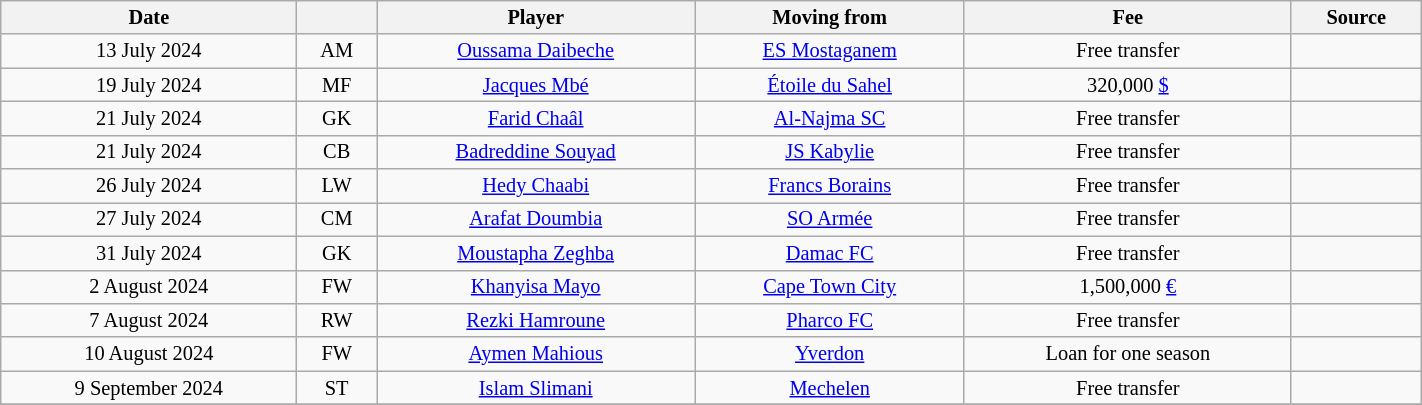<table class="wikitable sortable" style="width:75%; text-align:center; font-size:85%; text-align:centre;">
<tr>
<th>Date</th>
<th></th>
<th>Player</th>
<th>Moving from</th>
<th>Fee</th>
<th>Source</th>
</tr>
<tr>
<td>13 July 2024</td>
<td>AM</td>
<td> <a href='#'>Oussama Daibeche</a></td>
<td><a href='#'>ES Mostaganem</a></td>
<td>Free transfer</td>
<td></td>
</tr>
<tr>
<td>19 July 2024</td>
<td>MF</td>
<td> <a href='#'>Jacques Mbé</a></td>
<td> <a href='#'>Étoile du Sahel</a></td>
<td>320,000 <a href='#'>$</a></td>
<td></td>
</tr>
<tr>
<td>21 July 2024</td>
<td>GK</td>
<td> <a href='#'>Farid Chaâl</a></td>
<td> <a href='#'>Al-Najma SC</a></td>
<td>Free transfer</td>
<td></td>
</tr>
<tr>
<td>21 July 2024</td>
<td>CB</td>
<td> <a href='#'>Badreddine Souyad</a></td>
<td><a href='#'>JS Kabylie</a></td>
<td>Free transfer</td>
<td></td>
</tr>
<tr>
<td>26 July 2024</td>
<td>LW</td>
<td> <a href='#'>Hedy Chaabi</a></td>
<td> <a href='#'>Francs Borains</a></td>
<td>Free transfer</td>
<td></td>
</tr>
<tr>
<td>27 July 2024</td>
<td>CM</td>
<td> <a href='#'>Arafat Doumbia</a></td>
<td> <a href='#'>SO Armée</a></td>
<td>Free transfer</td>
<td></td>
</tr>
<tr>
<td>31 July 2024</td>
<td>GK</td>
<td> <a href='#'>Moustapha Zeghba</a></td>
<td> <a href='#'>Damac FC</a></td>
<td>Free transfer</td>
<td></td>
</tr>
<tr>
<td>2 August 2024</td>
<td>FW</td>
<td> <a href='#'>Khanyisa Mayo</a></td>
<td> <a href='#'>Cape Town City</a></td>
<td>1,500,000 <a href='#'>€</a></td>
<td></td>
</tr>
<tr>
<td>7 August 2024</td>
<td>RW</td>
<td> <a href='#'>Rezki Hamroune</a></td>
<td> <a href='#'>Pharco FC</a></td>
<td>Free transfer</td>
<td></td>
</tr>
<tr>
<td>10 August 2024</td>
<td>FW</td>
<td> <a href='#'>Aymen Mahious</a></td>
<td> <a href='#'>Yverdon</a></td>
<td>Loan for one season</td>
<td></td>
</tr>
<tr>
<td>9 September 2024</td>
<td>ST</td>
<td> <a href='#'>Islam Slimani</a></td>
<td> <a href='#'>Mechelen</a></td>
<td>Free transfer</td>
<td></td>
</tr>
<tr>
</tr>
</table>
